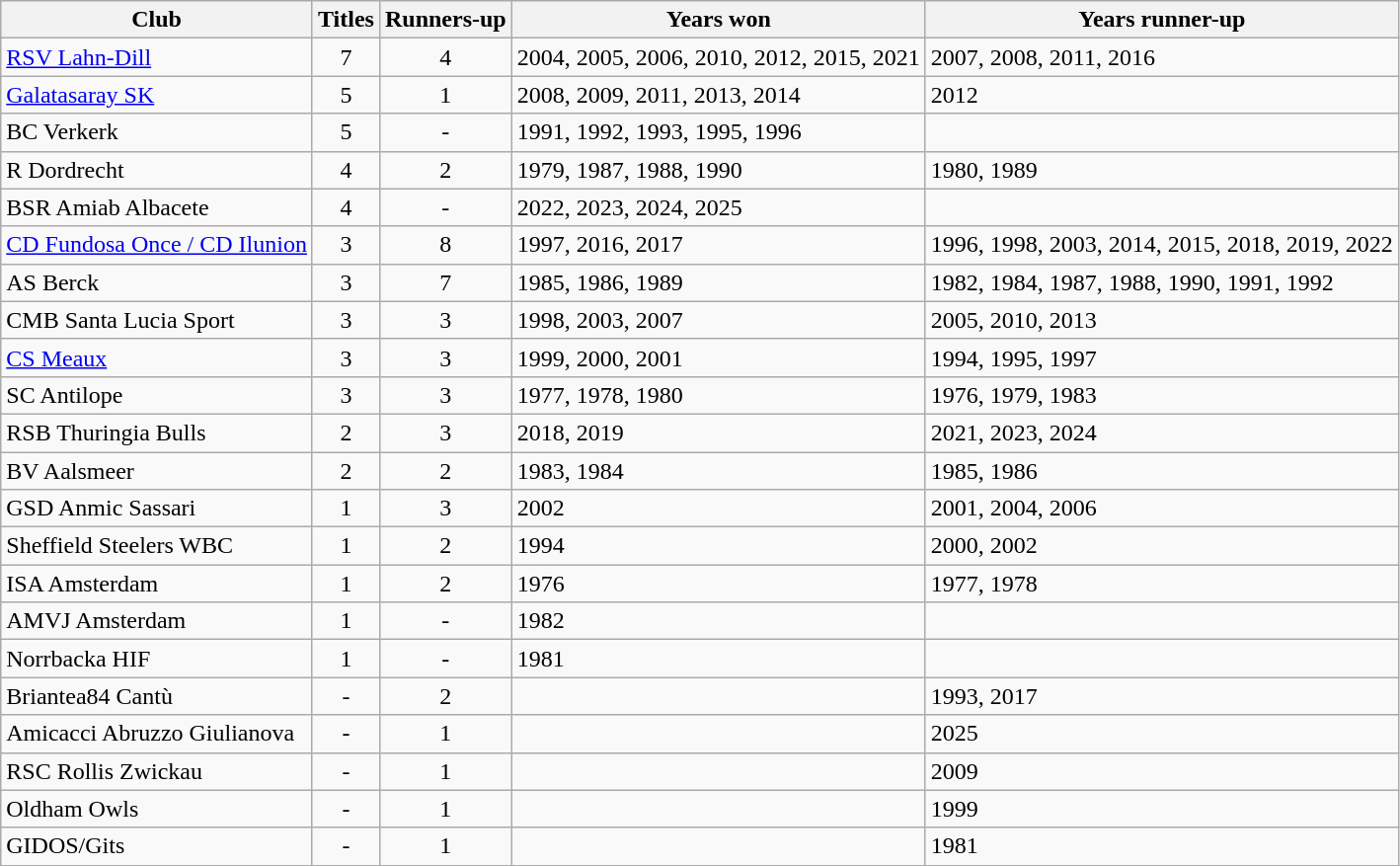<table class="wikitable">
<tr>
<th>Club</th>
<th>Titles</th>
<th>Runners-up</th>
<th>Years won</th>
<th>Years runner-up</th>
</tr>
<tr>
<td> <a href='#'>RSV Lahn-Dill</a></td>
<td style="text-align:center;">7</td>
<td style="text-align:center;">4</td>
<td>2004, 2005, 2006, 2010, 2012, 2015, 2021</td>
<td>2007, 2008, 2011, 2016</td>
</tr>
<tr>
<td> <a href='#'>Galatasaray SK</a></td>
<td style="text-align:center;">5</td>
<td style="text-align:center;">1</td>
<td>2008, 2009, 2011, 2013, 2014</td>
<td>2012</td>
</tr>
<tr>
<td> BC Verkerk</td>
<td style="text-align:center;">5</td>
<td style="text-align:center;">-</td>
<td>1991, 1992, 1993, 1995, 1996</td>
<td></td>
</tr>
<tr>
<td> R Dordrecht</td>
<td style="text-align:center;">4</td>
<td style="text-align:center;">2</td>
<td>1979, 1987, 1988, 1990</td>
<td>1980, 1989</td>
</tr>
<tr>
<td> BSR Amiab Albacete</td>
<td style="text-align:center;">4</td>
<td style="text-align:center;">-</td>
<td>2022, 2023, 2024, 2025</td>
<td></td>
</tr>
<tr>
<td> <a href='#'>CD Fundosa Once / CD Ilunion</a></td>
<td style="text-align:center;">3</td>
<td style="text-align:center;">8</td>
<td>1997, 2016, 2017</td>
<td>1996, 1998, 2003, 2014, 2015, 2018, 2019, 2022</td>
</tr>
<tr>
<td> AS Berck</td>
<td style="text-align:center;">3</td>
<td style="text-align:center;">7</td>
<td>1985, 1986, 1989</td>
<td>1982, 1984, 1987, 1988, 1990, 1991, 1992</td>
</tr>
<tr>
<td> CMB Santa Lucia Sport</td>
<td style="text-align:center;">3</td>
<td style="text-align:center;">3</td>
<td>1998, 2003, 2007</td>
<td>2005, 2010, 2013</td>
</tr>
<tr>
<td> <a href='#'>CS Meaux</a></td>
<td style="text-align:center;">3</td>
<td style="text-align:center;">3</td>
<td>1999, 2000, 2001</td>
<td>1994, 1995, 1997</td>
</tr>
<tr>
<td> SC Antilope</td>
<td style="text-align:center;">3</td>
<td style="text-align:center;">3</td>
<td>1977, 1978, 1980</td>
<td>1976, 1979, 1983</td>
</tr>
<tr>
<td> RSB Thuringia Bulls</td>
<td style="text-align:center;">2</td>
<td style="text-align:center;">3</td>
<td>2018, 2019</td>
<td>2021, 2023, 2024</td>
</tr>
<tr>
<td> BV Aalsmeer</td>
<td style="text-align:center;">2</td>
<td style="text-align:center;">2</td>
<td>1983, 1984</td>
<td>1985, 1986</td>
</tr>
<tr>
<td> GSD Anmic Sassari</td>
<td style="text-align:center;">1</td>
<td style="text-align:center;">3</td>
<td>2002</td>
<td>2001, 2004, 2006</td>
</tr>
<tr>
<td> Sheffield Steelers WBC</td>
<td style="text-align:center;">1</td>
<td style="text-align:center;">2</td>
<td>1994</td>
<td>2000, 2002</td>
</tr>
<tr>
<td> ISA Amsterdam</td>
<td style="text-align:center;">1</td>
<td style="text-align:center;">2</td>
<td>1976</td>
<td>1977, 1978</td>
</tr>
<tr>
<td> AMVJ Amsterdam</td>
<td style="text-align:center;">1</td>
<td style="text-align:center;">-</td>
<td>1982</td>
<td></td>
</tr>
<tr>
<td> Norrbacka HIF</td>
<td style="text-align:center;">1</td>
<td style="text-align:center;">-</td>
<td>1981</td>
<td></td>
</tr>
<tr>
<td> Briantea84 Cantù</td>
<td style="text-align:center;">-</td>
<td style="text-align:center;">2</td>
<td></td>
<td>1993, 2017</td>
</tr>
<tr>
<td> Amicacci Abruzzo Giulianova</td>
<td style="text-align:center;">-</td>
<td style="text-align:center;">1</td>
<td></td>
<td>2025</td>
</tr>
<tr>
<td> RSC Rollis Zwickau</td>
<td style="text-align:center;">-</td>
<td style="text-align:center;">1</td>
<td></td>
<td>2009</td>
</tr>
<tr>
<td> Oldham Owls</td>
<td style="text-align:center;">-</td>
<td style="text-align:center;">1</td>
<td></td>
<td>1999</td>
</tr>
<tr>
<td> GIDOS/Gits</td>
<td style="text-align:center;">-</td>
<td style="text-align:center;">1</td>
<td></td>
<td>1981</td>
</tr>
</table>
